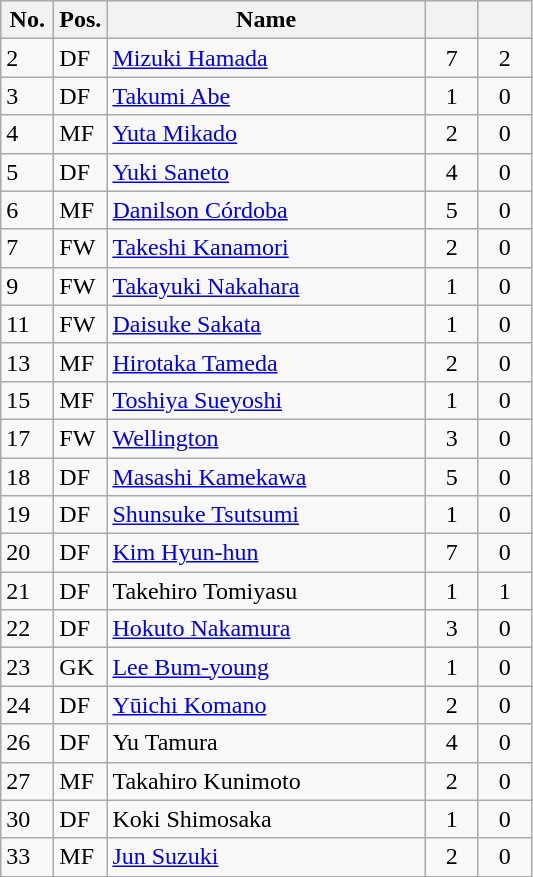<table class="wikitable" style="text-align:center">
<tr>
<th width=10%>No.</th>
<th width=10%>Pos.</th>
<th width=60%>Name</th>
<th width=10%></th>
<th width=10%></th>
</tr>
<tr>
<td align="left">2</td>
<td align="left">DF</td>
<td align="left"> <a href='#'>Mizuki Hamada</a></td>
<td>7</td>
<td>2</td>
</tr>
<tr>
<td align="left">3</td>
<td align="left">DF</td>
<td align="left"> <a href='#'>Takumi Abe</a></td>
<td>1</td>
<td>0</td>
</tr>
<tr>
<td align="left">4</td>
<td align="left">MF</td>
<td align="left"> <a href='#'>Yuta Mikado</a></td>
<td>2</td>
<td>0</td>
</tr>
<tr>
<td align="left">5</td>
<td align="left">DF</td>
<td align="left"> <a href='#'>Yuki Saneto</a></td>
<td>4</td>
<td>0</td>
</tr>
<tr>
<td align="left">6</td>
<td align="left">MF</td>
<td align="left"> <a href='#'>Danilson Córdoba</a></td>
<td>5</td>
<td>0</td>
</tr>
<tr>
<td align="left">7</td>
<td align="left">FW</td>
<td align="left"> <a href='#'>Takeshi Kanamori</a></td>
<td>2</td>
<td>0</td>
</tr>
<tr>
<td align="left">9</td>
<td align="left">FW</td>
<td align="left"> <a href='#'>Takayuki Nakahara</a></td>
<td>1</td>
<td>0</td>
</tr>
<tr>
<td align="left">11</td>
<td align="left">FW</td>
<td align="left"> <a href='#'>Daisuke Sakata</a></td>
<td>1</td>
<td>0</td>
</tr>
<tr>
<td align="left">13</td>
<td align="left">MF</td>
<td align="left"> <a href='#'>Hirotaka Tameda</a></td>
<td>2</td>
<td>0</td>
</tr>
<tr>
<td align="left">15</td>
<td align="left">MF</td>
<td align="left"> <a href='#'>Toshiya Sueyoshi</a></td>
<td>1</td>
<td>0</td>
</tr>
<tr>
<td align="left">17</td>
<td align="left">FW</td>
<td align="left"> <a href='#'>Wellington</a></td>
<td>3</td>
<td>0</td>
</tr>
<tr>
<td align="left">18</td>
<td align="left">DF</td>
<td align="left"> <a href='#'>Masashi Kamekawa</a></td>
<td>5</td>
<td>0</td>
</tr>
<tr>
<td align="left">19</td>
<td align="left">DF</td>
<td align="left"> <a href='#'>Shunsuke Tsutsumi</a></td>
<td>1</td>
<td>0</td>
</tr>
<tr>
<td align="left">20</td>
<td align="left">DF</td>
<td align="left"> <a href='#'>Kim Hyun-hun</a></td>
<td>7</td>
<td>0</td>
</tr>
<tr>
<td align="left">21</td>
<td align="left">DF</td>
<td align="left"> Takehiro Tomiyasu</td>
<td>1</td>
<td>1</td>
</tr>
<tr>
<td align="left">22</td>
<td align="left">DF</td>
<td align="left"> <a href='#'>Hokuto Nakamura</a></td>
<td>3</td>
<td>0</td>
</tr>
<tr>
<td align="left">23</td>
<td align="left">GK</td>
<td align="left"> <a href='#'>Lee Bum-young</a></td>
<td>1</td>
<td>0</td>
</tr>
<tr>
<td align="left">24</td>
<td align="left">DF</td>
<td align="left"> <a href='#'>Yūichi Komano</a></td>
<td>2</td>
<td>0</td>
</tr>
<tr>
<td align="left">26</td>
<td align="left">DF</td>
<td align="left"> Yu Tamura</td>
<td>4</td>
<td>0</td>
</tr>
<tr>
<td align="left">27</td>
<td align="left">MF</td>
<td align="left"> Takahiro Kunimoto</td>
<td>2</td>
<td>0</td>
</tr>
<tr>
<td align="left">30</td>
<td align="left">DF</td>
<td align="left"> Koki Shimosaka</td>
<td>1</td>
<td>0</td>
</tr>
<tr>
<td align="left">33</td>
<td align="left">MF</td>
<td align="left"> <a href='#'>Jun Suzuki</a></td>
<td>2</td>
<td>0</td>
</tr>
</table>
